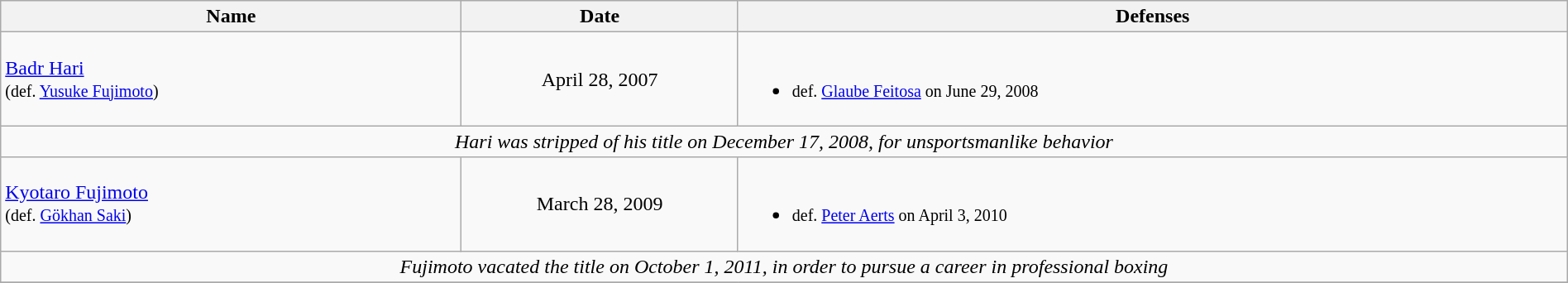<table class="wikitable" width=100%>
<tr>
<th width=25%>Name</th>
<th width=15%>Date</th>
<th width=45%>Defenses</th>
</tr>
<tr>
<td align=left> <a href='#'>Badr Hari</a> <br><small>(def. <a href='#'>Yusuke Fujimoto</a>)</small></td>
<td align=center>April 28, 2007</td>
<td><br><ul><li><small>def. <a href='#'>Glaube Feitosa</a> on June 29, 2008</small></li></ul></td>
</tr>
<tr>
<td colspan=3 align=center><em>Hari was stripped of his title on December 17, 2008, for unsportsmanlike behavior</em></td>
</tr>
<tr>
<td align=left> <a href='#'>Kyotaro Fujimoto</a> <br><small>(def. <a href='#'>Gökhan Saki</a>)</small></td>
<td align=center>March 28, 2009</td>
<td><br><ul><li><small>def. <a href='#'>Peter Aerts</a> on April 3, 2010</small></li></ul></td>
</tr>
<tr>
<td colspan=3 align=center><em>Fujimoto vacated the title on October 1, 2011, in order to pursue a career in professional boxing</em></td>
</tr>
<tr>
</tr>
</table>
